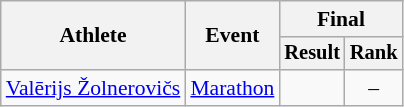<table class="wikitable" style="font-size:90%">
<tr>
<th rowspan="2">Athlete</th>
<th rowspan="2">Event</th>
<th colspan="2">Final</th>
</tr>
<tr style="font-size:95%">
<th>Result</th>
<th>Rank</th>
</tr>
<tr style=text-align:center>
<td style=text-align:left><a href='#'>Valērijs Žolnerovičs</a></td>
<td style=text-align:left><a href='#'>Marathon</a></td>
<td></td>
<td>–</td>
</tr>
</table>
